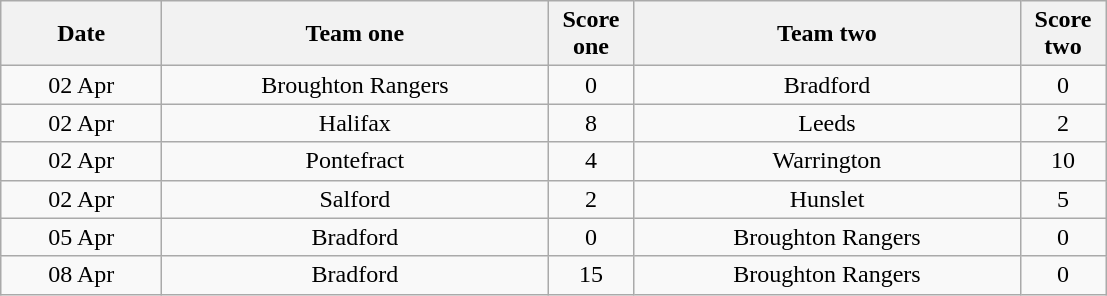<table class="wikitable" style="text-align: center">
<tr>
<th width=100>Date</th>
<th width=250>Team one</th>
<th width=50>Score one</th>
<th width=250>Team two</th>
<th width=50>Score two</th>
</tr>
<tr>
<td>02 Apr</td>
<td>Broughton Rangers</td>
<td>0</td>
<td>Bradford</td>
<td>0</td>
</tr>
<tr>
<td>02 Apr</td>
<td>Halifax</td>
<td>8</td>
<td>Leeds</td>
<td>2</td>
</tr>
<tr>
<td>02 Apr</td>
<td>Pontefract</td>
<td>4</td>
<td>Warrington</td>
<td>10</td>
</tr>
<tr>
<td>02 Apr</td>
<td>Salford</td>
<td>2</td>
<td>Hunslet</td>
<td>5</td>
</tr>
<tr>
<td>05 Apr</td>
<td>Bradford</td>
<td>0</td>
<td>Broughton Rangers</td>
<td>0</td>
</tr>
<tr>
<td>08 Apr</td>
<td>Bradford</td>
<td>15</td>
<td>Broughton Rangers</td>
<td>0</td>
</tr>
</table>
